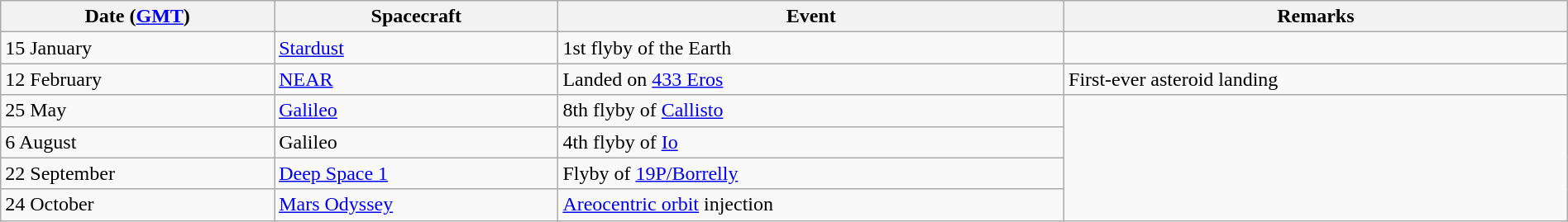<table class="wikitable" border="1" width="100%">
<tr>
<th>Date (<a href='#'>GMT</a>)</th>
<th>Spacecraft</th>
<th>Event</th>
<th>Remarks</th>
</tr>
<tr>
<td>15 January</td>
<td><a href='#'>Stardust</a></td>
<td>1st flyby of the Earth</td>
</tr>
<tr>
<td>12 February</td>
<td><a href='#'>NEAR</a></td>
<td>Landed on <a href='#'>433 Eros</a></td>
<td>First-ever asteroid landing</td>
</tr>
<tr>
<td>25 May</td>
<td><a href='#'>Galileo</a></td>
<td>8th flyby of <a href='#'>Callisto</a></td>
</tr>
<tr>
<td>6 August</td>
<td>Galileo</td>
<td>4th flyby of <a href='#'>Io</a></td>
</tr>
<tr>
<td>22 September</td>
<td><a href='#'>Deep Space 1</a></td>
<td>Flyby of <a href='#'>19P/Borrelly</a></td>
</tr>
<tr>
<td>24 October</td>
<td><a href='#'>Mars Odyssey</a></td>
<td><a href='#'>Areocentric orbit</a> injection</td>
</tr>
</table>
